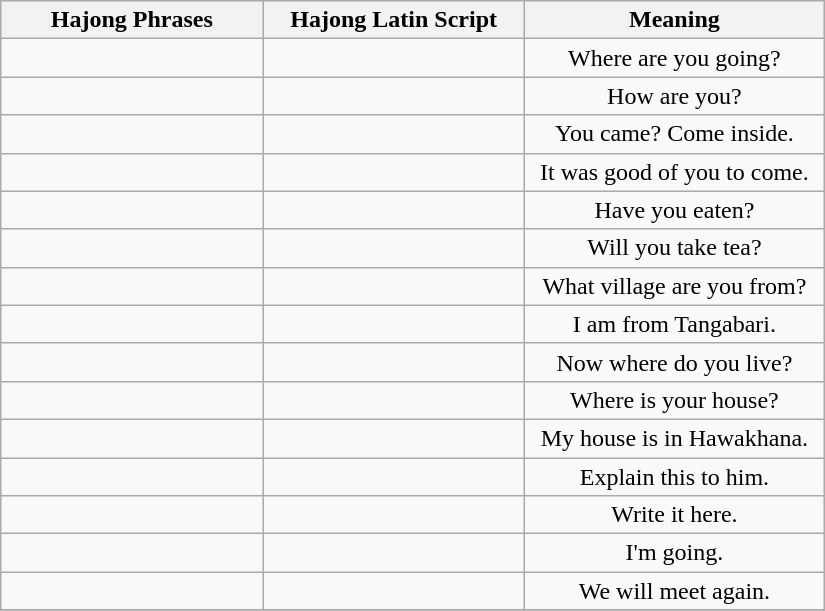<table class="wikitable" align="center" width="550">
<tr>
<th width="175">Hajong Phrases</th>
<th width="175">Hajong Latin Script</th>
<th width="200">Meaning</th>
</tr>
<tr align="center">
<td></td>
<td></td>
<td>Where are you going?</td>
</tr>
<tr align="center">
<td></td>
<td></td>
<td>How are you?</td>
</tr>
<tr align="center">
<td></td>
<td></td>
<td>You came? Come inside.</td>
</tr>
<tr align="center">
<td></td>
<td></td>
<td>It was good of you to come.</td>
</tr>
<tr align="center">
<td></td>
<td></td>
<td>Have you eaten?</td>
</tr>
<tr align="center">
<td></td>
<td></td>
<td>Will you take tea?</td>
</tr>
<tr align="center">
<td></td>
<td></td>
<td>What village are you from?</td>
</tr>
<tr align="center">
<td></td>
<td></td>
<td>I am from Tangabari.</td>
</tr>
<tr align="center">
<td></td>
<td></td>
<td>Now where do you live?</td>
</tr>
<tr align="center">
<td></td>
<td></td>
<td>Where is your house?</td>
</tr>
<tr align="center">
<td></td>
<td></td>
<td>My house is in Hawakhana.</td>
</tr>
<tr align="center">
<td></td>
<td></td>
<td>Explain this to him.</td>
</tr>
<tr align="center">
<td></td>
<td></td>
<td>Write it here.</td>
</tr>
<tr align="center">
<td></td>
<td></td>
<td>I'm going.</td>
</tr>
<tr align="center">
<td></td>
<td></td>
<td>We will meet again.</td>
</tr>
<tr align="center">
</tr>
</table>
